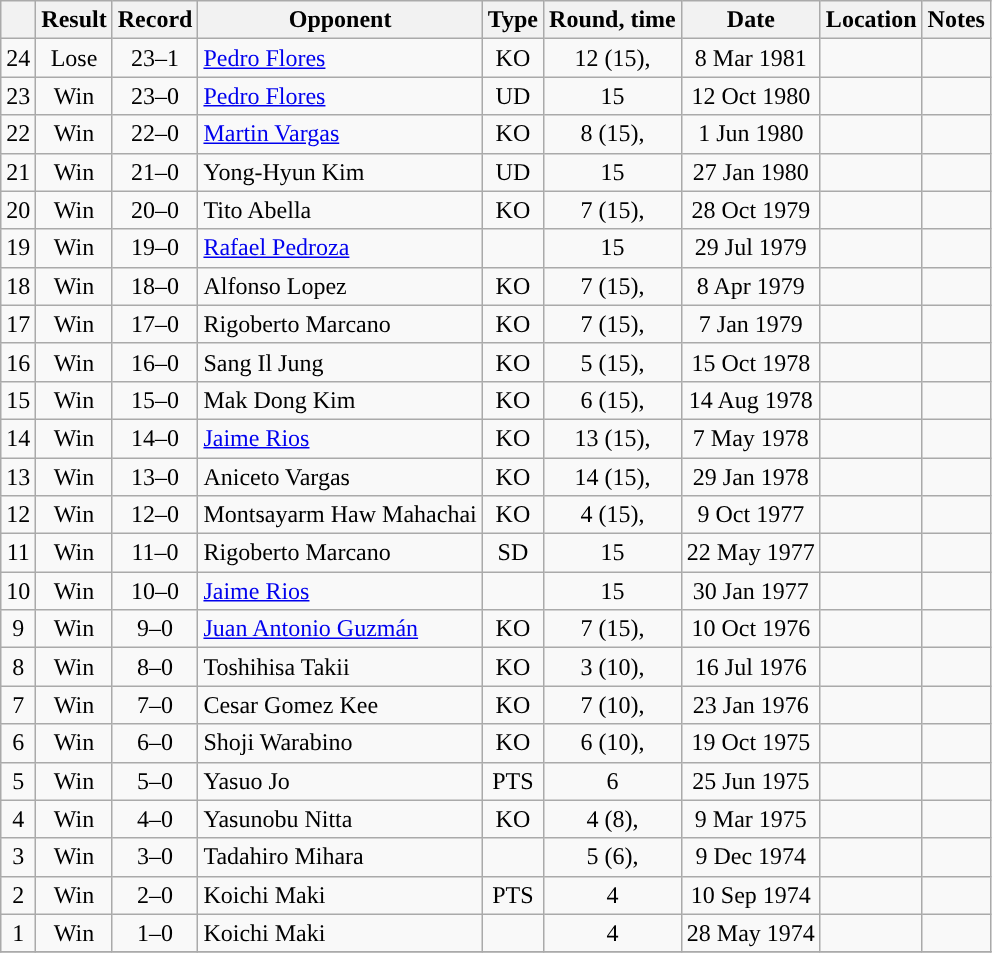<table class="wikitable" style="text-align:center">
<tr>
<th></th>
<th>Result</th>
<th>Record</th>
<th>Opponent</th>
<th>Type</th>
<th>Round, time</th>
<th>Date</th>
<th>Location</th>
<th>Notes</th>
</tr>
<tr>
<td>24</td>
<td>Lose</td>
<td>23–1</td>
<td style="text-align:left;"><a href='#'>Pedro Flores</a></td>
<td>KO</td>
<td>12 (15), </td>
<td>8 Mar 1981</td>
<td style="text-align:left;"></td>
<td style="text-align:left;"></td>
</tr>
<tr>
<td>23</td>
<td>Win</td>
<td>23–0</td>
<td style="text-align:left;"><a href='#'>Pedro Flores</a></td>
<td>UD</td>
<td>15</td>
<td>12 Oct 1980</td>
<td style="text-align:left;"></td>
<td style="text-align:left;"></td>
</tr>
<tr>
<td>22</td>
<td>Win</td>
<td>22–0</td>
<td style="text-align:left;"><a href='#'>Martin Vargas</a></td>
<td>KO</td>
<td>8 (15), </td>
<td>1 Jun 1980</td>
<td style="text-align:left;"></td>
<td style="text-align:left;"></td>
</tr>
<tr>
<td>21</td>
<td>Win</td>
<td>21–0</td>
<td style="text-align:left;">Yong-Hyun Kim</td>
<td>UD</td>
<td>15</td>
<td>27 Jan 1980</td>
<td style="text-align:left;"></td>
<td style="text-align:left;"></td>
</tr>
<tr>
<td>20</td>
<td>Win</td>
<td>20–0</td>
<td style="text-align:left;">Tito Abella</td>
<td>KO</td>
<td>7 (15), </td>
<td>28 Oct 1979</td>
<td style="text-align:left;"></td>
<td style="text-align:left;"></td>
</tr>
<tr>
<td>19</td>
<td>Win</td>
<td>19–0</td>
<td style="text-align:left;"><a href='#'>Rafael Pedroza</a></td>
<td></td>
<td>15</td>
<td>29 Jul 1979</td>
<td style="text-align:left;"></td>
<td style="text-align:left;"></td>
</tr>
<tr>
<td>18</td>
<td>Win</td>
<td>18–0</td>
<td style="text-align:left;">Alfonso Lopez</td>
<td>KO</td>
<td>7 (15), </td>
<td>8 Apr 1979</td>
<td style="text-align:left;"></td>
<td style="text-align:left;"></td>
</tr>
<tr>
<td>17</td>
<td>Win</td>
<td>17–0</td>
<td style="text-align:left;">Rigoberto Marcano</td>
<td>KO</td>
<td>7 (15), </td>
<td>7 Jan 1979</td>
<td style="text-align:left;"></td>
<td style="text-align:left;"></td>
</tr>
<tr>
<td>16</td>
<td>Win</td>
<td>16–0</td>
<td style="text-align:left;">Sang Il Jung</td>
<td>KO</td>
<td>5 (15), </td>
<td>15 Oct 1978</td>
<td style="text-align:left;"></td>
<td style="text-align:left;"></td>
</tr>
<tr>
<td>15</td>
<td>Win</td>
<td>15–0</td>
<td style="text-align:left;">Mak Dong Kim</td>
<td>KO</td>
<td>6 (15), </td>
<td>14 Aug 1978</td>
<td style="text-align:left;"></td>
<td></td>
</tr>
<tr>
<td>14</td>
<td>Win</td>
<td>14–0</td>
<td style="text-align:left;"><a href='#'>Jaime Rios</a></td>
<td>KO</td>
<td>13 (15), </td>
<td>7 May 1978</td>
<td style="text-align:left;"></td>
<td style="text-align:left;"></td>
</tr>
<tr>
<td>13</td>
<td>Win</td>
<td>13–0</td>
<td style="text-align:left;">Aniceto Vargas</td>
<td>KO</td>
<td>14 (15), </td>
<td>29 Jan 1978</td>
<td style="text-align:left;"></td>
<td style="text-align:left;"></td>
</tr>
<tr>
<td>12</td>
<td>Win</td>
<td>12–0</td>
<td style="text-align:left;">Montsayarm Haw Mahachai</td>
<td>KO</td>
<td>4 (15), </td>
<td>9 Oct 1977</td>
<td style="text-align:left;"></td>
<td style="text-align:left;"></td>
</tr>
<tr>
<td>11</td>
<td>Win</td>
<td>11–0</td>
<td style="text-align:left;">Rigoberto Marcano</td>
<td>SD</td>
<td>15</td>
<td>22 May 1977</td>
<td style="text-align:left;"></td>
<td style="text-align:left;"></td>
</tr>
<tr>
<td>10</td>
<td>Win</td>
<td>10–0</td>
<td style="text-align:left;"><a href='#'>Jaime Rios</a></td>
<td></td>
<td>15</td>
<td>30 Jan 1977</td>
<td style="text-align:left;"></td>
<td style="text-align:left;"></td>
</tr>
<tr>
<td>9</td>
<td>Win</td>
<td>9–0</td>
<td style="text-align:left;"><a href='#'>Juan Antonio Guzmán</a></td>
<td>KO</td>
<td>7 (15), </td>
<td>10 Oct 1976</td>
<td style="text-align:left;"></td>
<td style="text-align:left;"></td>
</tr>
<tr>
<td>8</td>
<td>Win</td>
<td>8–0</td>
<td style="text-align:left;">Toshihisa Takii</td>
<td>KO</td>
<td>3 (10), </td>
<td>16 Jul 1976</td>
<td style="text-align:left;"></td>
<td></td>
</tr>
<tr>
<td>7</td>
<td>Win</td>
<td>7–0</td>
<td style="text-align:left;">Cesar Gomez Kee</td>
<td>KO</td>
<td>7 (10), </td>
<td>23 Jan 1976</td>
<td style="text-align:left;"></td>
<td></td>
</tr>
<tr>
<td>6</td>
<td>Win</td>
<td>6–0</td>
<td style="text-align:left;">Shoji Warabino</td>
<td>KO</td>
<td>6 (10), </td>
<td>19 Oct 1975</td>
<td style="text-align:left;"></td>
<td></td>
</tr>
<tr>
<td>5</td>
<td>Win</td>
<td>5–0</td>
<td style="text-align:left;">Yasuo Jo</td>
<td>PTS</td>
<td>6</td>
<td>25 Jun 1975</td>
<td style="text-align:left;"></td>
<td></td>
</tr>
<tr>
<td>4</td>
<td>Win</td>
<td>4–0</td>
<td style="text-align:left;">Yasunobu Nitta</td>
<td>KO</td>
<td>4 (8), </td>
<td>9 Mar 1975</td>
<td style="text-align:left;"></td>
<td></td>
</tr>
<tr>
<td>3</td>
<td>Win</td>
<td>3–0</td>
<td style="text-align:left;">Tadahiro Mihara</td>
<td></td>
<td>5 (6), </td>
<td>9 Dec 1974</td>
<td style="text-align:left;"></td>
<td></td>
</tr>
<tr>
<td>2</td>
<td>Win</td>
<td>2–0</td>
<td style="text-align:left;">Koichi Maki</td>
<td>PTS</td>
<td>4</td>
<td>10 Sep 1974</td>
<td style="text-align:left;"></td>
<td></td>
</tr>
<tr>
<td>1</td>
<td>Win</td>
<td>1–0</td>
<td style="text-align:left;">Koichi Maki</td>
<td></td>
<td>4</td>
<td>28 May 1974</td>
<td style="text-align:left;"></td>
<td></td>
</tr>
<tr>
</tr>
</table>
